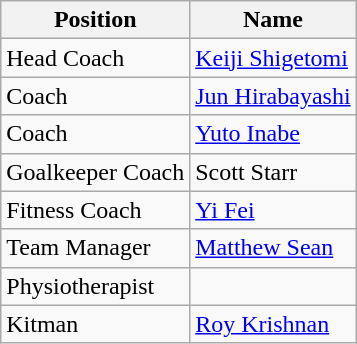<table class="wikitable">
<tr>
<th>Position</th>
<th>Name</th>
</tr>
<tr>
<td>Head Coach</td>
<td> <a href='#'>Keiji Shigetomi</a></td>
</tr>
<tr>
<td>Coach</td>
<td> <a href='#'>Jun Hirabayashi</a></td>
</tr>
<tr>
<td>Coach</td>
<td> <a href='#'>Yuto Inabe</a></td>
</tr>
<tr>
<td>Goalkeeper Coach</td>
<td> Scott Starr</td>
</tr>
<tr>
<td>Fitness Coach</td>
<td> <a href='#'>Yi Fei</a></td>
</tr>
<tr>
<td>Team Manager</td>
<td> <a href='#'>Matthew Sean</a></td>
</tr>
<tr>
<td>Physiotherapist</td>
<td></td>
</tr>
<tr>
<td>Kitman</td>
<td> <a href='#'>Roy Krishnan</a></td>
</tr>
</table>
